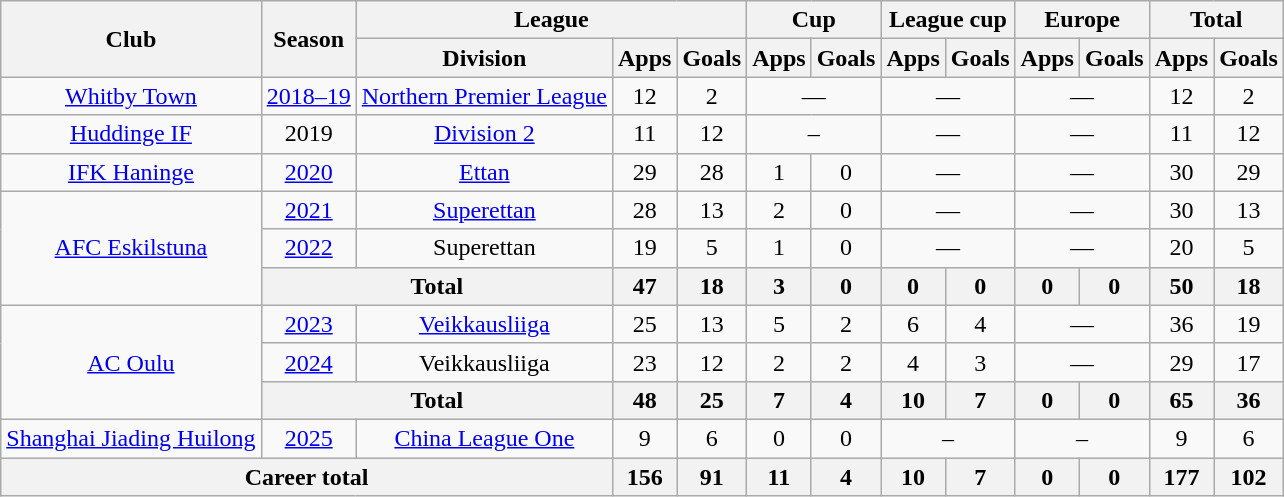<table class="wikitable" style="text-align:center">
<tr>
<th rowspan="2">Club</th>
<th rowspan="2">Season</th>
<th colspan="3">League</th>
<th colspan="2">Cup</th>
<th colspan="2">League cup</th>
<th colspan="2">Europe</th>
<th colspan="2">Total</th>
</tr>
<tr>
<th>Division</th>
<th>Apps</th>
<th>Goals</th>
<th>Apps</th>
<th>Goals</th>
<th>Apps</th>
<th>Goals</th>
<th>Apps</th>
<th>Goals</th>
<th>Apps</th>
<th>Goals</th>
</tr>
<tr>
<td><a href='#'>Whitby Town</a></td>
<td><a href='#'>2018–19</a></td>
<td><a href='#'>Northern Premier League</a></td>
<td>12</td>
<td>2</td>
<td colspan="2">—</td>
<td colspan="2">—</td>
<td colspan="2">—</td>
<td>12</td>
<td>2</td>
</tr>
<tr>
<td><a href='#'>Huddinge IF</a></td>
<td>2019</td>
<td><a href='#'>Division 2</a></td>
<td>11</td>
<td>12</td>
<td colspan="2">–</td>
<td colspan="2">—</td>
<td colspan="2">—</td>
<td>11</td>
<td>12</td>
</tr>
<tr>
<td><a href='#'>IFK Haninge</a></td>
<td><a href='#'>2020</a></td>
<td><a href='#'>Ettan</a></td>
<td>29</td>
<td>28</td>
<td>1</td>
<td>0</td>
<td colspan="2">—</td>
<td colspan="2">—</td>
<td>30</td>
<td>29</td>
</tr>
<tr>
<td rowspan="3"><a href='#'>AFC Eskilstuna</a></td>
<td><a href='#'>2021</a></td>
<td><a href='#'>Superettan</a></td>
<td>28</td>
<td>13</td>
<td>2</td>
<td>0</td>
<td colspan="2">—</td>
<td colspan="2">—</td>
<td>30</td>
<td>13</td>
</tr>
<tr>
<td><a href='#'>2022</a></td>
<td>Superettan</td>
<td>19</td>
<td>5</td>
<td>1</td>
<td>0</td>
<td colspan="2">—</td>
<td colspan="2">—</td>
<td>20</td>
<td>5</td>
</tr>
<tr>
<th colspan="2">Total</th>
<th>47</th>
<th>18</th>
<th>3</th>
<th>0</th>
<th>0</th>
<th>0</th>
<th>0</th>
<th>0</th>
<th>50</th>
<th>18</th>
</tr>
<tr>
<td rowspan="3"><a href='#'>AC Oulu</a></td>
<td><a href='#'>2023</a></td>
<td><a href='#'>Veikkausliiga</a></td>
<td>25</td>
<td>13</td>
<td>5</td>
<td>2</td>
<td>6</td>
<td>4</td>
<td colspan="2">—</td>
<td>36</td>
<td>19</td>
</tr>
<tr>
<td><a href='#'>2024</a></td>
<td>Veikkausliiga</td>
<td>23</td>
<td>12</td>
<td>2</td>
<td>2</td>
<td>4</td>
<td>3</td>
<td colspan="2">—</td>
<td>29</td>
<td>17</td>
</tr>
<tr>
<th colspan="2">Total</th>
<th>48</th>
<th>25</th>
<th>7</th>
<th>4</th>
<th>10</th>
<th>7</th>
<th>0</th>
<th>0</th>
<th>65</th>
<th>36</th>
</tr>
<tr>
<td><a href='#'>Shanghai Jiading Huilong</a></td>
<td><a href='#'>2025</a></td>
<td><a href='#'>China League One</a></td>
<td>9</td>
<td>6</td>
<td>0</td>
<td>0</td>
<td colspan=2>–</td>
<td colspan=2>–</td>
<td>9</td>
<td>6</td>
</tr>
<tr>
<th colspan="3">Career total</th>
<th>156</th>
<th>91</th>
<th>11</th>
<th>4</th>
<th>10</th>
<th>7</th>
<th>0</th>
<th>0</th>
<th>177</th>
<th>102</th>
</tr>
</table>
